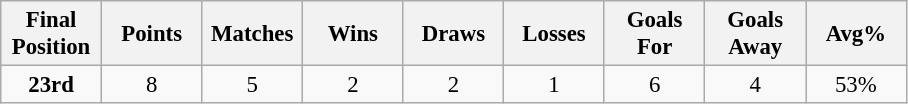<table class="wikitable" style="font-size: 95%; text-align: center;">
<tr>
<th width=60>Final Position</th>
<th width=60>Points</th>
<th width=60>Matches</th>
<th width=60>Wins</th>
<th width=60>Draws</th>
<th width=60>Losses</th>
<th width=60>Goals For</th>
<th width=60>Goals Away</th>
<th width=60>Avg%</th>
</tr>
<tr>
<td><strong>23rd</strong></td>
<td>8</td>
<td>5</td>
<td>2</td>
<td>2</td>
<td>1</td>
<td>6</td>
<td>4</td>
<td>53%</td>
</tr>
</table>
